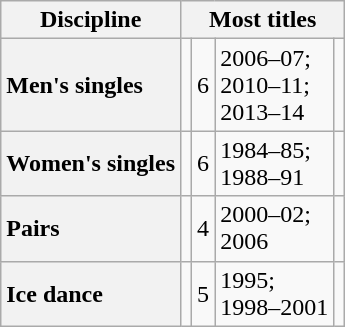<table class="wikitable unsortable" style="text-align:left">
<tr>
<th scope="col">Discipline</th>
<th colspan="4" scope="col">Most titles</th>
</tr>
<tr>
<th scope="row" style="text-align:left">Men's singles</th>
<td></td>
<td>6</td>
<td>2006–07;<br>2010–11;<br>2013–14</td>
<td></td>
</tr>
<tr>
<th scope="row" style="text-align:left">Women's singles</th>
<td></td>
<td>6</td>
<td>1984–85;<br>1988–91</td>
<td></td>
</tr>
<tr>
<th scope="row" style="text-align:left">Pairs</th>
<td></td>
<td>4</td>
<td>2000–02;<br>2006</td>
<td></td>
</tr>
<tr>
<th scope="row" style="text-align:left">Ice dance</th>
<td></td>
<td>5</td>
<td>1995;<br>1998–2001</td>
<td></td>
</tr>
</table>
